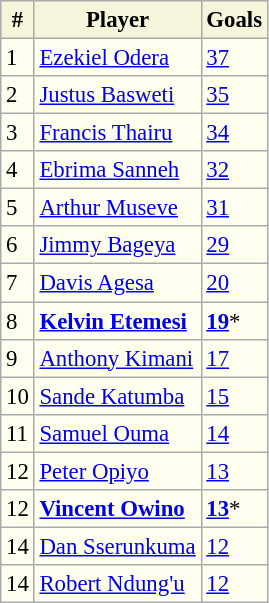<table class="wikitable" border=1 align=center cellpadding=4 cellspacing=2 style="background: ivory; font-size: 95%; border: 1px #aaaaaa solid; border-collapse: collapse; clear:center">
<tr>
<td align="center" style="background:beige;"><strong>#</strong></td>
<td align="center" style="background:beige;"><strong>Player</strong></td>
<td align="center" style="background:beige;"><strong>Goals</strong></td>
</tr>
<tr>
<td>1</td>
<td> <a href='#'>Ezekiel Odera</a></td>
<td><a href='#'>37</a></td>
</tr>
<tr>
<td>2</td>
<td> <a href='#'>Justus Basweti</a></td>
<td><a href='#'>35</a></td>
</tr>
<tr>
<td>3</td>
<td> <a href='#'>Francis Thairu</a></td>
<td><a href='#'>34</a></td>
</tr>
<tr>
<td>4</td>
<td> <a href='#'>Ebrima Sanneh</a></td>
<td><a href='#'>32</a></td>
</tr>
<tr>
<td>5</td>
<td> <a href='#'>Arthur Museve</a></td>
<td><a href='#'>31</a></td>
</tr>
<tr>
<td>6</td>
<td> <a href='#'>Jimmy Bageya</a></td>
<td><a href='#'>29</a></td>
</tr>
<tr>
<td>7</td>
<td> <a href='#'>Davis Agesa</a></td>
<td><a href='#'>20</a></td>
</tr>
<tr>
<td>8</td>
<td> <strong><a href='#'>Kelvin Etemesi</a></strong></td>
<td><strong><a href='#'>19</a></strong>*</td>
</tr>
<tr>
<td>9</td>
<td> <a href='#'>Anthony Kimani</a></td>
<td><a href='#'>17</a></td>
</tr>
<tr>
<td>10</td>
<td> <a href='#'>Sande Katumba</a></td>
<td><a href='#'>15</a></td>
</tr>
<tr>
<td>11</td>
<td> <a href='#'>Samuel Ouma</a></td>
<td><a href='#'>14</a></td>
</tr>
<tr>
<td>12</td>
<td> <a href='#'>Peter Opiyo</a></td>
<td><a href='#'>13</a></td>
</tr>
<tr>
<td>12</td>
<td> <strong><a href='#'>Vincent Owino</a></strong></td>
<td><a href='#'><strong>13</strong></a>*</td>
</tr>
<tr>
<td>14</td>
<td> <a href='#'>Dan Sserunkuma</a></td>
<td><a href='#'>12</a></td>
</tr>
<tr>
<td>14</td>
<td> <a href='#'>Robert Ndung'u</a></td>
<td><a href='#'>12</a></td>
</tr>
</table>
